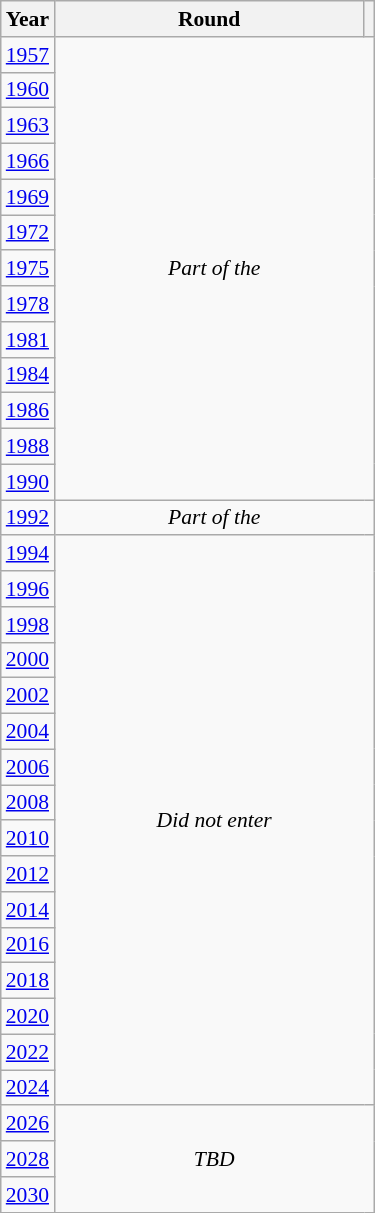<table class="wikitable" style="text-align: center; font-size:90%">
<tr>
<th>Year</th>
<th style="width:200px">Round</th>
<th></th>
</tr>
<tr>
<td><a href='#'>1957</a></td>
<td colspan="2" rowspan="13"><em>Part of the </em></td>
</tr>
<tr>
<td><a href='#'>1960</a></td>
</tr>
<tr>
<td><a href='#'>1963</a></td>
</tr>
<tr>
<td><a href='#'>1966</a></td>
</tr>
<tr>
<td><a href='#'>1969</a></td>
</tr>
<tr>
<td><a href='#'>1972</a></td>
</tr>
<tr>
<td><a href='#'>1975</a></td>
</tr>
<tr>
<td><a href='#'>1978</a></td>
</tr>
<tr>
<td><a href='#'>1981</a></td>
</tr>
<tr>
<td><a href='#'>1984</a></td>
</tr>
<tr>
<td><a href='#'>1986</a></td>
</tr>
<tr>
<td><a href='#'>1988</a></td>
</tr>
<tr>
<td><a href='#'>1990</a></td>
</tr>
<tr>
<td><a href='#'>1992</a></td>
<td colspan="2"><em>Part of the </em></td>
</tr>
<tr>
<td><a href='#'>1994</a></td>
<td colspan="2" rowspan="16"><em>Did not enter</em></td>
</tr>
<tr>
<td><a href='#'>1996</a></td>
</tr>
<tr>
<td><a href='#'>1998</a></td>
</tr>
<tr>
<td><a href='#'>2000</a></td>
</tr>
<tr>
<td><a href='#'>2002</a></td>
</tr>
<tr>
<td><a href='#'>2004</a></td>
</tr>
<tr>
<td><a href='#'>2006</a></td>
</tr>
<tr>
<td><a href='#'>2008</a></td>
</tr>
<tr>
<td><a href='#'>2010</a></td>
</tr>
<tr>
<td><a href='#'>2012</a></td>
</tr>
<tr>
<td><a href='#'>2014</a></td>
</tr>
<tr>
<td><a href='#'>2016</a></td>
</tr>
<tr>
<td><a href='#'>2018</a></td>
</tr>
<tr>
<td><a href='#'>2020</a></td>
</tr>
<tr>
<td><a href='#'>2022</a></td>
</tr>
<tr>
<td><a href='#'>2024</a></td>
</tr>
<tr>
<td><a href='#'>2026</a></td>
<td colspan="2" rowspan="3"><em>TBD</em></td>
</tr>
<tr>
<td><a href='#'>2028</a></td>
</tr>
<tr>
<td><a href='#'>2030</a></td>
</tr>
</table>
